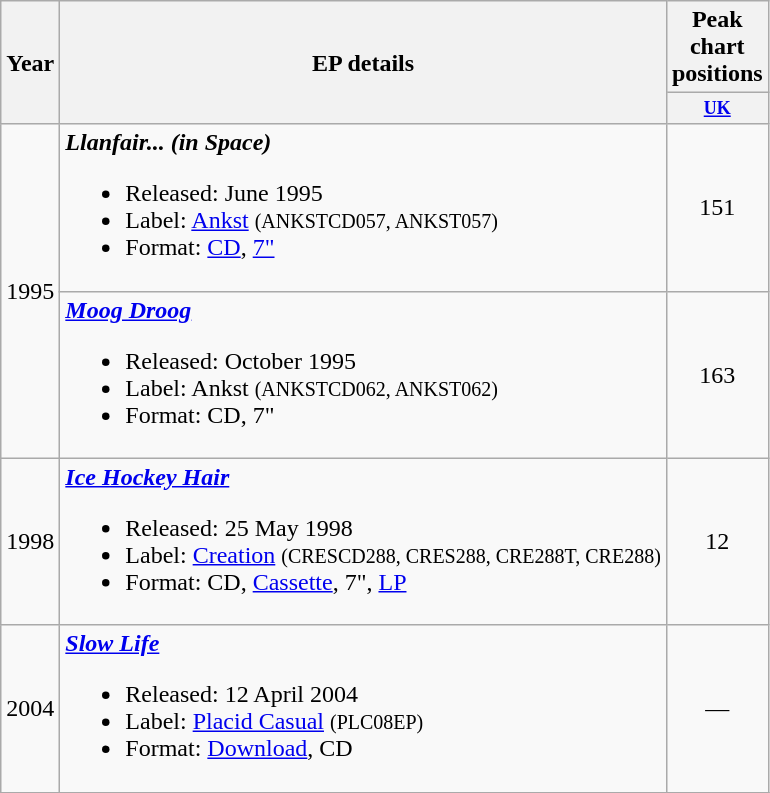<table class="wikitable" border="1">
<tr>
<th rowspan="2">Year</th>
<th rowspan="2">EP details</th>
<th>Peak chart positions</th>
</tr>
<tr>
<th style="width:3em;font-size:75%;"><a href='#'>UK</a><br></th>
</tr>
<tr>
<td rowspan="2">1995</td>
<td><strong><em>Llanfair... (in Space)</em></strong><br><ul><li>Released: June 1995</li><li>Label: <a href='#'>Ankst</a> <small>(ANKSTCD057, ANKST057)</small></li><li>Format: <a href='#'>CD</a>, <a href='#'>7"</a></li></ul></td>
<td align="center">151</td>
</tr>
<tr>
<td><strong><em><a href='#'>Moog Droog</a></em></strong><br><ul><li>Released: October 1995</li><li>Label: Ankst <small>(ANKSTCD062, ANKST062)</small></li><li>Format: CD, 7"</li></ul></td>
<td align="center">163</td>
</tr>
<tr>
<td>1998</td>
<td><strong><em><a href='#'>Ice Hockey Hair</a></em></strong><br><ul><li>Released: 25 May 1998</li><li>Label: <a href='#'>Creation</a> <small>(CRESCD288, CRES288, CRE288T, CRE288)</small></li><li>Format: CD, <a href='#'>Cassette</a>, 7", <a href='#'>LP</a></li></ul></td>
<td align="center">12</td>
</tr>
<tr>
<td>2004</td>
<td><strong><em><a href='#'>Slow Life</a></em></strong><br><ul><li>Released: 12 April 2004</li><li>Label: <a href='#'>Placid Casual</a> <small>(PLC08EP)</small></li><li>Format: <a href='#'>Download</a>, CD</li></ul></td>
<td align="center">—</td>
</tr>
<tr>
</tr>
</table>
